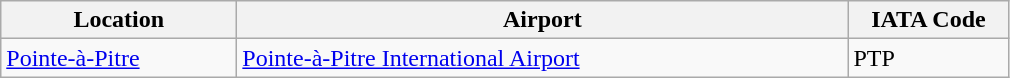<table class="wikitable">
<tr>
<th scope="col" style="width:150px;"><strong>Location</strong></th>
<th scope="col" style="width:400px;"><strong>Airport</strong></th>
<th scope="col" style="width:100px;"><strong>IATA Code</strong></th>
</tr>
<tr>
<td><a href='#'>Pointe-à-Pitre</a></td>
<td><a href='#'>Pointe-à-Pitre International Airport</a></td>
<td>PTP</td>
</tr>
</table>
